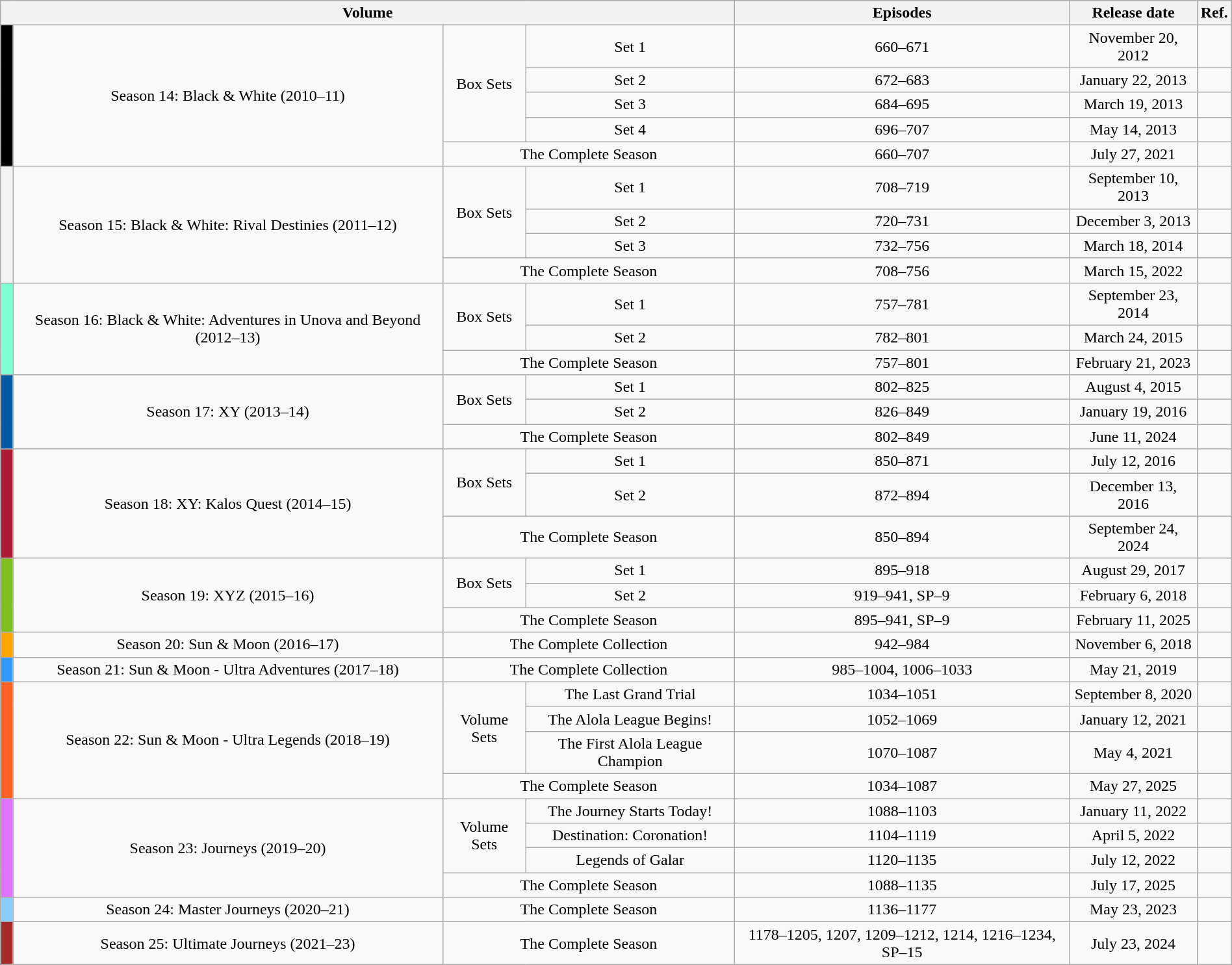<table class="wikitable" style="text-align: center; width: 100%;">
<tr>
<th colspan="4">Volume</th>
<th>Episodes</th>
<th><strong>Release date</strong></th>
<th><strong>Ref.</strong></th>
</tr>
<tr>
<td rowspan="5" style="width:1%; background:#000000;"></td>
<td rowspan="5">Season 14: Black & White (2010–11)</td>
<td rowspan="4">Box Sets</td>
<td>Set 1</td>
<td>660–671</td>
<td>November 20, 2012</td>
<td></td>
</tr>
<tr>
<td>Set 2</td>
<td>672–683</td>
<td>January 22, 2013</td>
<td></td>
</tr>
<tr>
<td>Set 3</td>
<td>684–695</td>
<td>March 19, 2013</td>
<td></td>
</tr>
<tr>
<td>Set 4</td>
<td>696–707</td>
<td>May 14, 2013</td>
<td></td>
</tr>
<tr>
<td colspan="2">The Complete Season</td>
<td>660–707</td>
<td>July 27, 2021</td>
<td></td>
</tr>
<tr>
<td rowspan="4" style="width:1%; background:#F2F3F4;"></td>
<td rowspan="4">Season 15: Black & White: Rival Destinies (2011–12)</td>
<td rowspan="3">Box Sets</td>
<td>Set 1</td>
<td>708–719</td>
<td>September 10, 2013</td>
<td></td>
</tr>
<tr>
<td>Set 2</td>
<td>720–731</td>
<td>December 3, 2013</td>
<td></td>
</tr>
<tr>
<td>Set 3</td>
<td>732–756</td>
<td>March 18, 2014</td>
<td></td>
</tr>
<tr>
<td colspan="2">The Complete Season</td>
<td>708–756</td>
<td>March 15, 2022</td>
<td></td>
</tr>
<tr>
<td rowspan="3" style="width:1%; background:#7FFFD4;"></td>
<td rowspan="3">Season 16: Black & White: Adventures in Unova and Beyond (2012–13)</td>
<td rowspan="2">Box Sets</td>
<td>Set 1</td>
<td>757–781</td>
<td>September 23, 2014</td>
<td></td>
</tr>
<tr>
<td>Set 2</td>
<td>782–801</td>
<td>March 24, 2015</td>
<td></td>
</tr>
<tr>
<td colspan="2">The Complete Season</td>
<td>757–801</td>
<td>February 21, 2023</td>
<td></td>
</tr>
<tr>
<td rowspan="3" style="width:1%; background:#0059A1;"></td>
<td rowspan="3">Season 17: XY (2013–14)</td>
<td rowspan="2">Box Sets</td>
<td>Set 1</td>
<td>802–825</td>
<td>August 4, 2015</td>
<td></td>
</tr>
<tr>
<td>Set 2</td>
<td>826–849</td>
<td>January 19, 2016</td>
<td></td>
</tr>
<tr>
<td colspan="2">The Complete Season</td>
<td>802–849</td>
<td>June 11, 2024</td>
<td></td>
</tr>
<tr>
<td rowspan="3" style="width:1%; background:#AE1A33;"></td>
<td rowspan="3">Season 18: XY: Kalos Quest (2014–15)</td>
<td rowspan="2">Box Sets</td>
<td>Set 1</td>
<td>850–871</td>
<td>July 12, 2016</td>
<td></td>
</tr>
<tr>
<td>Set 2</td>
<td>872–894</td>
<td>December 13, 2016</td>
<td></td>
</tr>
<tr>
<td colspan="2">The Complete Season</td>
<td>850–894</td>
<td>September 24, 2024</td>
<td></td>
</tr>
<tr>
<td rowspan="3" style="width:1%; background:#7FC01E;"></td>
<td rowspan="3">Season 19: XYZ (2015–16)</td>
<td rowspan="2">Box Sets</td>
<td>Set 1</td>
<td>895–918</td>
<td>August 29, 2017</td>
<td></td>
</tr>
<tr>
<td>Set 2</td>
<td>919–941, SP–9</td>
<td>February 6, 2018</td>
<td></td>
</tr>
<tr>
<td colspan="2">The Complete Season</td>
<td>895–941, SP–9</td>
<td>February 11, 2025</td>
<td></td>
</tr>
<tr>
<td rowspan="1" style="width:1%; background:#FFA500;"></td>
<td>Season 20: Sun & Moon (2016–17)</td>
<td colspan="2">The Complete Collection</td>
<td>942–984</td>
<td>November 6, 2018</td>
<td></td>
</tr>
<tr>
<td rowspan="1" style="width:1%; background:#3198FF;"></td>
<td>Season 21: Sun & Moon - Ultra Adventures (2017–18)</td>
<td colspan="2">The Complete Collection</td>
<td>985–1004, 1006–1033</td>
<td>May 21, 2019</td>
<td></td>
</tr>
<tr>
<td rowspan="4" style="width:1%; background:#FF6224;"></td>
<td rowspan="4">Season 22: Sun & Moon - Ultra Legends (2018–19)</td>
<td rowspan="3">Volume Sets</td>
<td>The Last Grand Trial</td>
<td>1034–1051</td>
<td>September 8, 2020</td>
<td></td>
</tr>
<tr>
<td>The Alola League Begins!</td>
<td>1052–1069</td>
<td>January 12, 2021</td>
<td></td>
</tr>
<tr>
<td>The First Alola League Champion</td>
<td>1070–1087</td>
<td>May 4, 2021</td>
<td></td>
</tr>
<tr>
<td colspan="2">The Complete Season</td>
<td>1034–1087</td>
<td>May 27, 2025</td>
<td></td>
</tr>
<tr>
<td rowspan="4" style="width:1%; background:#df73ff;"></td>
<td rowspan="4">Season 23: Journeys (2019–20)</td>
<td rowspan="3">Volume Sets</td>
<td>The Journey Starts Today!</td>
<td>1088–1103</td>
<td>January 11, 2022</td>
<td></td>
</tr>
<tr>
<td>Destination: Coronation!</td>
<td>1104–1119</td>
<td>April 5, 2022</td>
<td></td>
</tr>
<tr>
<td>Legends of Galar</td>
<td>1120–1135</td>
<td>July 12, 2022</td>
<td></td>
</tr>
<tr>
<td colspan="2">The Complete Season</td>
<td>1088–1135</td>
<td>July 17, 2025</td>
<td></td>
</tr>
<tr>
<td rowspan="1" style="width:1%; background:#87cefa;"></td>
<td>Season 24: Master Journeys (2020–21)</td>
<td colspan="2">The Complete Season</td>
<td>1136–1177</td>
<td>May 23, 2023</td>
<td></td>
</tr>
<tr>
<td rowspan="1" style="width:1%; background:#a52a2a;"></td>
<td>Season 25: Ultimate Journeys (2021–23)</td>
<td colspan="2">The Complete Season</td>
<td>1178–1205, 1207, 1209–1212, 1214, 1216–1234, SP–15</td>
<td>July 23, 2024</td>
<td></td>
</tr>
</table>
